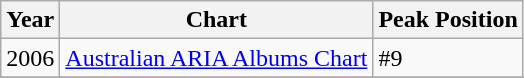<table class="wikitable">
<tr>
<th>Year</th>
<th>Chart</th>
<th>Peak Position</th>
</tr>
<tr>
<td>2006</td>
<td><a href='#'>Australian ARIA Albums Chart</a></td>
<td>#9</td>
</tr>
<tr>
</tr>
</table>
